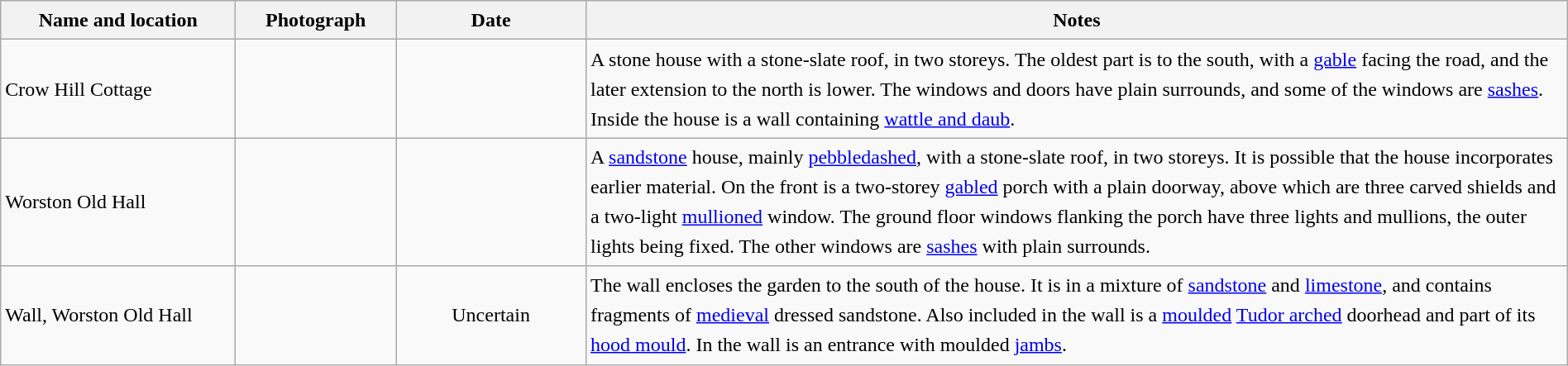<table class="wikitable sortable plainrowheaders" style="width:100%;border:0px;text-align:left;line-height:150%;">
<tr>
<th scope="col"  style="width:150px">Name and location</th>
<th scope="col"  style="width:100px" class="unsortable">Photograph</th>
<th scope="col"  style="width:120px">Date</th>
<th scope="col"  style="width:650px" class="unsortable">Notes</th>
</tr>
<tr>
<td>Crow Hill Cottage<br><small></small></td>
<td></td>
<td align="center"></td>
<td>A stone house with a stone-slate roof, in two storeys.  The oldest part is to the south, with a <a href='#'>gable</a> facing the road, and the later extension to the north is lower.  The windows and doors have plain surrounds, and some of the windows are <a href='#'>sashes</a>.  Inside the house is a wall containing <a href='#'>wattle and daub</a>.</td>
</tr>
<tr>
<td>Worston Old Hall<br><small></small></td>
<td></td>
<td align="center"></td>
<td>A <a href='#'>sandstone</a> house, mainly <a href='#'>pebbledashed</a>, with a stone-slate roof, in two storeys.  It is possible that the house incorporates earlier material.  On the front is a two-storey <a href='#'>gabled</a> porch with a plain doorway, above which are three carved shields and a two-light <a href='#'>mullioned</a> window.  The ground floor windows flanking the porch have three lights and mullions, the outer lights being fixed.  The other windows are <a href='#'>sashes</a> with plain surrounds.</td>
</tr>
<tr>
<td>Wall, Worston Old Hall<br><small></small></td>
<td></td>
<td align="center">Uncertain</td>
<td>The wall encloses the garden to the south of the house.  It is in a mixture of <a href='#'>sandstone</a> and <a href='#'>limestone</a>, and contains fragments of <a href='#'>medieval</a> dressed sandstone. Also included in the wall is a <a href='#'>moulded</a> <a href='#'>Tudor arched</a> doorhead and part of its <a href='#'>hood mould</a>.  In the wall is an entrance with moulded <a href='#'>jambs</a>.</td>
</tr>
<tr>
</tr>
</table>
